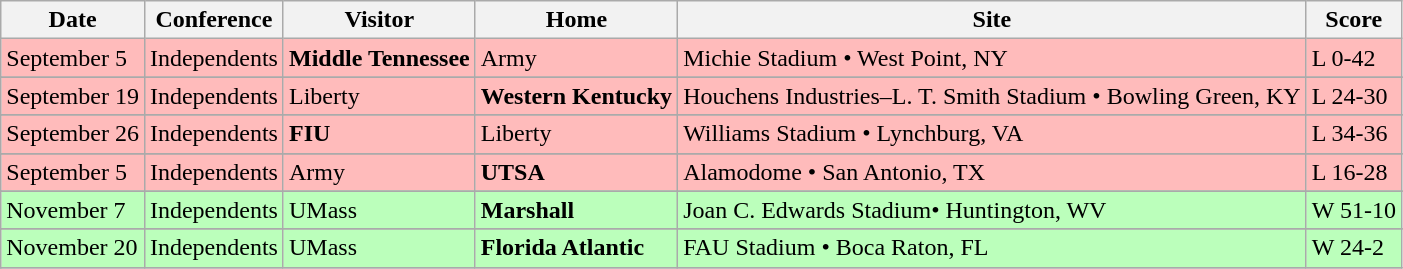<table class="wikitable">
<tr>
<th>Date</th>
<th>Conference</th>
<th>Visitor</th>
<th>Home</th>
<th>Site</th>
<th>Score</th>
</tr>
<tr style="background:#fbb;">
<td>September 5</td>
<td>Independents</td>
<td><strong>Middle Tennessee</strong></td>
<td>Army</td>
<td>Michie Stadium • West Point, NY</td>
<td>L 0-42</td>
</tr>
<tr>
</tr>
<tr style="background:#fbb;">
<td>September 19</td>
<td>Independents</td>
<td>Liberty</td>
<td><strong>Western Kentucky</strong></td>
<td>Houchens Industries–L. T. Smith Stadium • Bowling Green, KY</td>
<td>L 24-30</td>
</tr>
<tr>
</tr>
<tr style="background:#fbb;">
<td>September 26</td>
<td>Independents</td>
<td><strong>FIU</strong></td>
<td>Liberty</td>
<td>Williams Stadium • Lynchburg, VA</td>
<td>L 34-36</td>
</tr>
<tr>
</tr>
<tr style="background:#fbb;">
<td>September 5</td>
<td>Independents</td>
<td>Army</td>
<td><strong>UTSA</strong></td>
<td>Alamodome • San Antonio, TX</td>
<td>L 16-28</td>
</tr>
<tr>
</tr>
<tr style="background:#bfb;">
<td>November 7</td>
<td>Independents</td>
<td>UMass</td>
<td><strong>Marshall</strong></td>
<td>Joan C. Edwards Stadium• Huntington, WV</td>
<td>W 51-10</td>
</tr>
<tr>
</tr>
<tr style="background:#bfb;">
<td>November 20</td>
<td>Independents</td>
<td>UMass</td>
<td><strong>Florida Atlantic</strong></td>
<td>FAU Stadium • Boca Raton, FL</td>
<td>W 24-2</td>
</tr>
<tr>
</tr>
</table>
